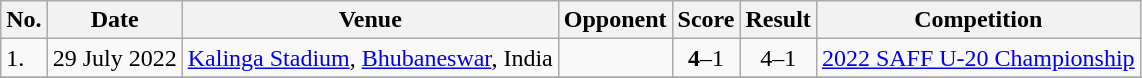<table class="wikitable" style="font-size:100%;">
<tr>
<th>No.</th>
<th>Date</th>
<th>Venue</th>
<th>Opponent</th>
<th>Score</th>
<th>Result</th>
<th>Competition</th>
</tr>
<tr>
<td>1.</td>
<td>29 July 2022</td>
<td><a href='#'>Kalinga Stadium</a>, <a href='#'>Bhubaneswar</a>, India</td>
<td></td>
<td align=center><strong>4</strong>–1</td>
<td align=center>4–1</td>
<td><a href='#'>2022 SAFF U-20 Championship</a></td>
</tr>
<tr>
</tr>
</table>
